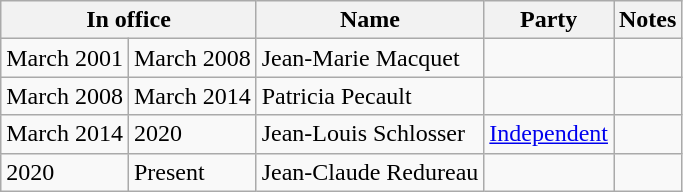<table class="wikitable">
<tr>
<th colspan="2">In office</th>
<th>Name</th>
<th>Party</th>
<th>Notes</th>
</tr>
<tr>
<td>March 2001</td>
<td>March 2008</td>
<td>Jean-Marie Macquet</td>
<td></td>
<td></td>
</tr>
<tr>
<td>March 2008</td>
<td>March 2014</td>
<td>Patricia Pecault</td>
<td></td>
<td></td>
</tr>
<tr>
<td>March 2014</td>
<td>2020</td>
<td>Jean-Louis Schlosser</td>
<td><a href='#'>Independent</a></td>
<td></td>
</tr>
<tr>
<td>2020</td>
<td>Present</td>
<td>Jean-Claude Redureau</td>
<td></td>
<td></td>
</tr>
</table>
